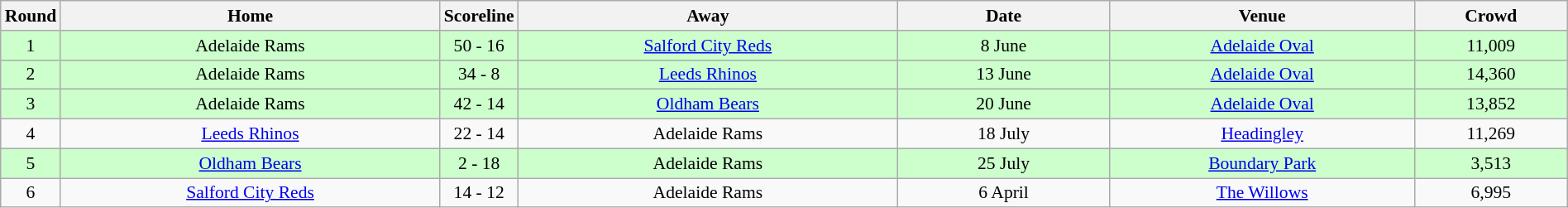<table class="wikitable" style=" font-size:90%; text-align:center;" width=100%>
<tr>
<th width=2%>Round</th>
<th width=25%>Home</th>
<th width="200pt">Scoreline</th>
<th width=25%>Away</th>
<th width=14%>Date</th>
<th width=20%>Venue</th>
<th width=10%>Crowd</th>
</tr>
<tr bgcolor=#ccffcc>
<td>1</td>
<td>Adelaide Rams</td>
<td>50 - 16</td>
<td><a href='#'>Salford City Reds</a></td>
<td>8 June</td>
<td><a href='#'>Adelaide Oval</a></td>
<td>11,009</td>
</tr>
<tr bgcolor=#ccffcc>
<td>2</td>
<td>Adelaide Rams</td>
<td>34 - 8</td>
<td><a href='#'>Leeds Rhinos</a></td>
<td>13 June</td>
<td><a href='#'>Adelaide Oval</a></td>
<td>14,360</td>
</tr>
<tr bgcolor=#ccffcc>
<td>3</td>
<td>Adelaide Rams</td>
<td>42 - 14</td>
<td><a href='#'>Oldham Bears</a></td>
<td>20 June</td>
<td><a href='#'>Adelaide Oval</a></td>
<td>13,852</td>
</tr>
<tr>
<td>4</td>
<td><a href='#'>Leeds Rhinos</a></td>
<td>22 - 14</td>
<td>Adelaide Rams</td>
<td>18 July</td>
<td><a href='#'>Headingley</a></td>
<td>11,269</td>
</tr>
<tr bgcolor=#ccffcc>
<td>5</td>
<td><a href='#'>Oldham Bears</a></td>
<td>2 - 18</td>
<td>Adelaide Rams</td>
<td>25 July</td>
<td><a href='#'>Boundary Park</a></td>
<td>3,513</td>
</tr>
<tr>
<td>6</td>
<td><a href='#'>Salford City Reds</a></td>
<td>14 - 12</td>
<td>Adelaide Rams</td>
<td>6 April</td>
<td><a href='#'>The Willows</a></td>
<td>6,995</td>
</tr>
</table>
